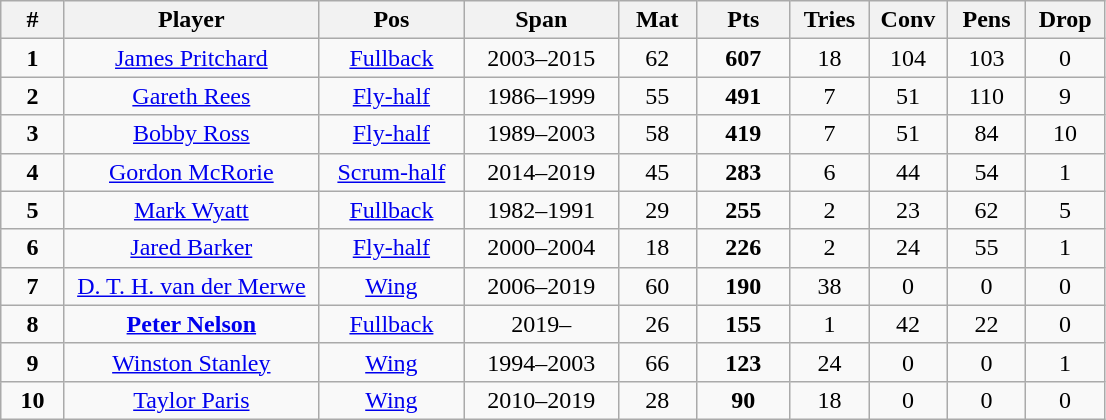<table class="wikitable" style="font-size:100%; text-align:center;">
<tr>
<th style="width:35px;">#</th>
<th style="width:162px;">Player</th>
<th style="width:90px;">Pos</th>
<th style="width:95px;">Span</th>
<th style="width:45px;">Mat</th>
<th style="width:55px;">Pts</th>
<th style="width:45px;">Tries</th>
<th style="width:45px;">Conv</th>
<th style="width:45px;">Pens</th>
<th style="width:45px;">Drop</th>
</tr>
<tr>
<td><strong>1</strong></td>
<td><a href='#'>James Pritchard</a></td>
<td><a href='#'>Fullback</a></td>
<td>2003–2015</td>
<td>62</td>
<td><strong>607</strong></td>
<td>18</td>
<td>104</td>
<td>103</td>
<td>0</td>
</tr>
<tr>
<td><strong>2</strong></td>
<td><a href='#'>Gareth Rees</a></td>
<td><a href='#'>Fly-half</a></td>
<td>1986–1999</td>
<td>55</td>
<td><strong>491</strong></td>
<td>7</td>
<td>51</td>
<td>110</td>
<td>9</td>
</tr>
<tr>
<td><strong>3</strong></td>
<td><a href='#'>Bobby Ross</a></td>
<td><a href='#'>Fly-half</a></td>
<td>1989–2003</td>
<td>58</td>
<td><strong>419</strong></td>
<td>7</td>
<td>51</td>
<td>84</td>
<td>10</td>
</tr>
<tr>
<td><strong>4</strong></td>
<td><a href='#'>Gordon McRorie</a></td>
<td><a href='#'>Scrum-half</a></td>
<td>2014–2019</td>
<td>45</td>
<td><strong>283</strong></td>
<td>6</td>
<td>44</td>
<td>54</td>
<td>1</td>
</tr>
<tr>
<td><strong>5</strong></td>
<td><a href='#'>Mark Wyatt</a></td>
<td><a href='#'>Fullback</a></td>
<td>1982–1991</td>
<td>29</td>
<td><strong>255</strong></td>
<td>2</td>
<td>23</td>
<td>62</td>
<td>5</td>
</tr>
<tr>
<td><strong>6</strong></td>
<td><a href='#'>Jared Barker</a></td>
<td><a href='#'>Fly-half</a></td>
<td>2000–2004</td>
<td>18</td>
<td><strong>226</strong></td>
<td>2</td>
<td>24</td>
<td>55</td>
<td>1</td>
</tr>
<tr>
<td><strong>7</strong></td>
<td><a href='#'>D. T. H. van der Merwe</a></td>
<td><a href='#'>Wing</a></td>
<td>2006–2019</td>
<td>60</td>
<td><strong>190</strong></td>
<td>38</td>
<td>0</td>
<td>0</td>
<td>0</td>
</tr>
<tr>
<td><strong>8</strong></td>
<td><strong><a href='#'>Peter Nelson</a></strong></td>
<td><a href='#'>Fullback</a></td>
<td>2019–</td>
<td>26</td>
<td><strong>155</strong></td>
<td>1</td>
<td>42</td>
<td>22</td>
<td>0</td>
</tr>
<tr>
<td><strong>9</strong></td>
<td><a href='#'>Winston Stanley</a></td>
<td><a href='#'>Wing</a></td>
<td>1994–2003</td>
<td>66</td>
<td><strong>123</strong></td>
<td>24</td>
<td>0</td>
<td>0</td>
<td>1</td>
</tr>
<tr>
<td><strong>10</strong></td>
<td><a href='#'>Taylor Paris</a></td>
<td><a href='#'>Wing</a></td>
<td>2010–2019</td>
<td>28</td>
<td><strong>90</strong></td>
<td>18</td>
<td>0</td>
<td>0</td>
<td>0</td>
</tr>
</table>
